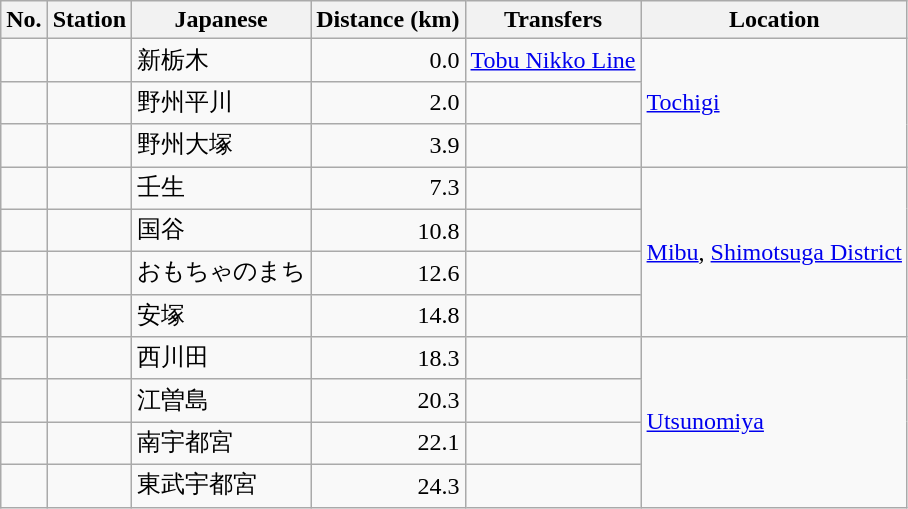<table class="wikitable">
<tr>
<th>No.</th>
<th>Station</th>
<th>Japanese</th>
<th>Distance (km)</th>
<th>Transfers</th>
<th>Location</th>
</tr>
<tr>
<td style="text-align: left"></td>
<td></td>
<td>新栃木</td>
<td align=right>0.0</td>
<td> <a href='#'>Tobu Nikko Line</a></td>
<td rowspan="3"><a href='#'>Tochigi</a></td>
</tr>
<tr>
<td style="text-align: left"></td>
<td></td>
<td>野州平川</td>
<td align=right>2.0</td>
<td> </td>
</tr>
<tr>
<td style="text-align: left"></td>
<td></td>
<td>野州大塚</td>
<td align=right>3.9</td>
<td> </td>
</tr>
<tr>
<td style="text-align: left"></td>
<td></td>
<td>壬生</td>
<td align=right>7.3</td>
<td> </td>
<td rowspan="4"><a href='#'>Mibu</a>, <a href='#'>Shimotsuga District</a></td>
</tr>
<tr>
<td style="text-align: left"></td>
<td></td>
<td>国谷</td>
<td align=right>10.8</td>
<td> </td>
</tr>
<tr>
<td style="text-align: left"></td>
<td></td>
<td>おもちゃのまち</td>
<td align=right>12.6</td>
<td> </td>
</tr>
<tr>
<td style="text-align: left"></td>
<td></td>
<td>安塚</td>
<td align=right>14.8</td>
<td> </td>
</tr>
<tr>
<td style="text-align: left"></td>
<td></td>
<td>西川田</td>
<td align=right>18.3</td>
<td> </td>
<td rowspan="4"><a href='#'>Utsunomiya</a></td>
</tr>
<tr>
<td style="text-align: left"></td>
<td></td>
<td>江曽島</td>
<td align=right>20.3</td>
<td> </td>
</tr>
<tr>
<td style="text-align: left"></td>
<td></td>
<td>南宇都宮</td>
<td align=right>22.1</td>
<td> </td>
</tr>
<tr>
<td style="text-align: left"></td>
<td></td>
<td>東武宇都宮</td>
<td align=right>24.3</td>
<td> </td>
</tr>
</table>
